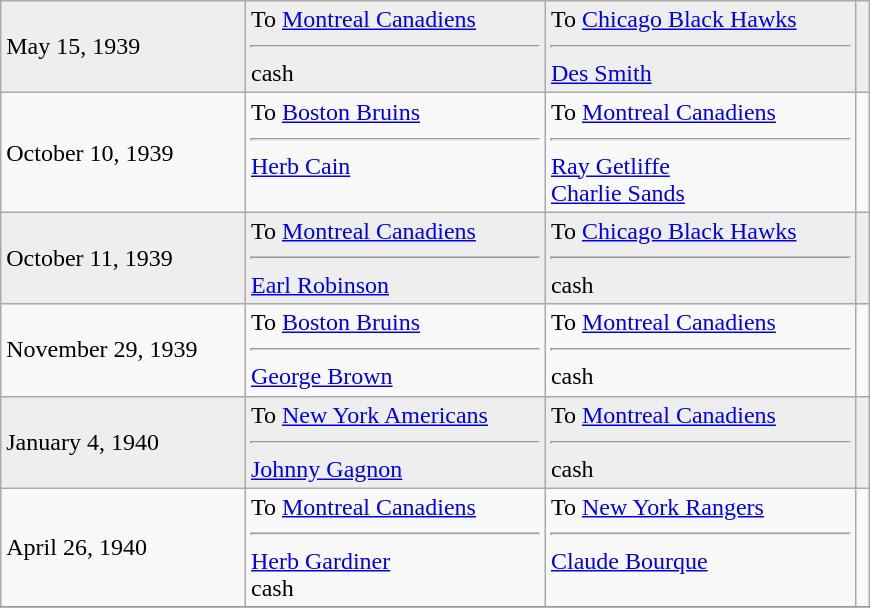<table class="wikitable" style="border:1px solid #999999; width:580px;">
<tr bgcolor="eeeeee">
<td>May 15, 1939</td>
<td valign="top">To <a href='#'>Montreal Canadiens</a><hr>cash</td>
<td valign="top">To <a href='#'>Chicago Black Hawks</a><hr><a href='#'>Des Smith</a></td>
<td></td>
</tr>
<tr>
<td>October 10, 1939</td>
<td valign="top">To <a href='#'>Boston Bruins</a><hr><a href='#'>Herb Cain</a></td>
<td valign="top">To <a href='#'>Montreal Canadiens</a><hr><a href='#'>Ray Getliffe</a><br><a href='#'>Charlie Sands</a></td>
<td></td>
</tr>
<tr bgcolor="eeeeee">
<td>October 11, 1939</td>
<td valign="top">To <a href='#'>Montreal Canadiens</a><hr><a href='#'>Earl Robinson</a></td>
<td valign="top">To <a href='#'>Chicago Black Hawks</a><hr>cash</td>
<td></td>
</tr>
<tr>
<td>November 29, 1939</td>
<td valign="top">To <a href='#'>Boston Bruins</a><hr><a href='#'>George Brown</a></td>
<td valign="top">To <a href='#'>Montreal Canadiens</a><hr>cash</td>
<td></td>
</tr>
<tr bgcolor="eeeeee">
<td>January 4, 1940</td>
<td valign="top">To <a href='#'>New York Americans</a><hr><a href='#'>Johnny Gagnon</a></td>
<td valign="top">To <a href='#'>Montreal Canadiens</a><hr>cash</td>
<td></td>
</tr>
<tr>
<td>April 26, 1940</td>
<td valign="top">To <a href='#'>Montreal Canadiens</a><hr><a href='#'>Herb Gardiner</a><br>cash</td>
<td valign="top">To <a href='#'>New York Rangers</a><hr><a href='#'>Claude Bourque</a></td>
<td></td>
</tr>
<tr bgcolor="eeeeee">
</tr>
</table>
